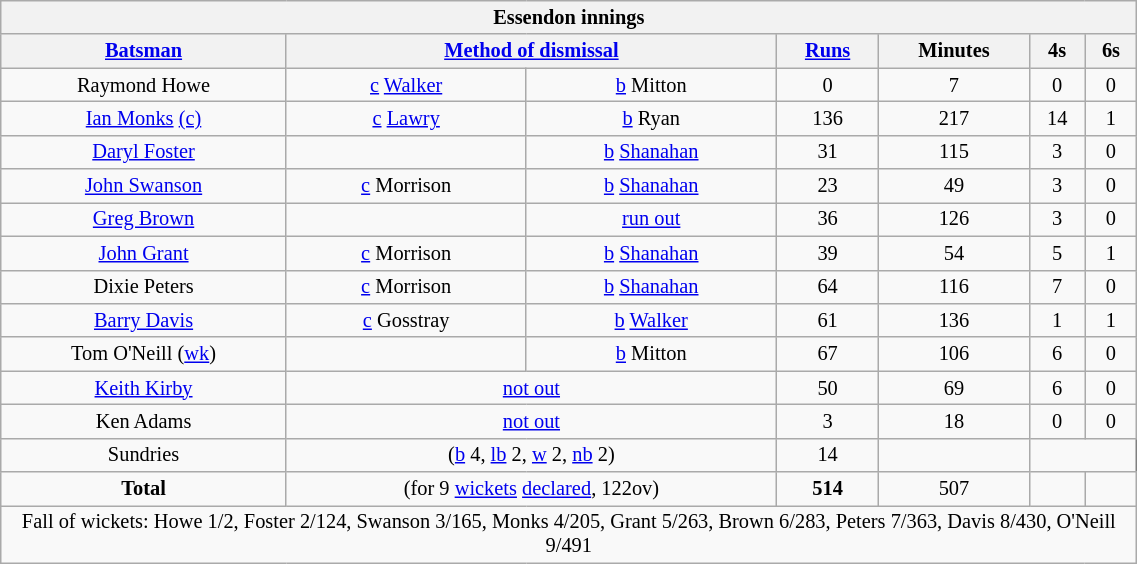<table cellpadding="1" style="font-size:85%; border:gray solid 1px; text-align:center; width:60%;" class="wikitable">
<tr>
<th colspan="8">Essendon innings</th>
</tr>
<tr>
<th><a href='#'>Batsman</a></th>
<th colspan="2"><a href='#'>Method of dismissal</a></th>
<th><a href='#'>Runs</a></th>
<th>Minutes</th>
<th>4s</th>
<th>6s</th>
</tr>
<tr>
<td>Raymond Howe</td>
<td><a href='#'>c</a> <a href='#'>Walker</a></td>
<td><a href='#'>b</a> Mitton</td>
<td>0</td>
<td>7</td>
<td>0</td>
<td>0</td>
</tr>
<tr>
<td><a href='#'>Ian Monks</a> <a href='#'>(c)</a></td>
<td><a href='#'>c</a> <a href='#'>Lawry</a></td>
<td><a href='#'>b</a> Ryan</td>
<td>136</td>
<td>217</td>
<td>14</td>
<td>1</td>
</tr>
<tr>
<td><a href='#'>Daryl Foster</a></td>
<td></td>
<td><a href='#'>b</a> <a href='#'>Shanahan</a></td>
<td>31</td>
<td>115</td>
<td>3</td>
<td>0</td>
</tr>
<tr>
<td><a href='#'>John Swanson</a></td>
<td><a href='#'>c</a> Morrison</td>
<td><a href='#'>b</a> <a href='#'>Shanahan</a></td>
<td>23</td>
<td>49</td>
<td>3</td>
<td>0</td>
</tr>
<tr>
<td><a href='#'>Greg Brown</a></td>
<td></td>
<td><a href='#'>run out</a></td>
<td>36</td>
<td>126</td>
<td>3</td>
<td>0</td>
</tr>
<tr>
<td><a href='#'>John Grant</a></td>
<td><a href='#'>c</a> Morrison</td>
<td><a href='#'>b</a> <a href='#'>Shanahan</a></td>
<td>39</td>
<td>54</td>
<td>5</td>
<td>1</td>
</tr>
<tr>
<td>Dixie Peters</td>
<td><a href='#'>c</a> Morrison</td>
<td><a href='#'>b</a> <a href='#'>Shanahan</a></td>
<td>64</td>
<td>116</td>
<td>7</td>
<td>0</td>
</tr>
<tr>
<td><a href='#'>Barry Davis</a></td>
<td><a href='#'>c</a> Gosstray</td>
<td><a href='#'>b</a> <a href='#'>Walker</a></td>
<td>61</td>
<td>136</td>
<td>1</td>
<td>1</td>
</tr>
<tr>
<td>Tom O'Neill (<a href='#'>wk</a>)</td>
<td></td>
<td><a href='#'>b</a> Mitton</td>
<td>67</td>
<td>106</td>
<td>6</td>
<td>0</td>
</tr>
<tr>
<td><a href='#'>Keith Kirby</a></td>
<td colspan="2"><a href='#'>not out</a></td>
<td>50</td>
<td>69</td>
<td>6</td>
<td>0</td>
</tr>
<tr>
<td>Ken Adams</td>
<td colspan="2"><a href='#'>not out</a></td>
<td>3</td>
<td>18</td>
<td>0</td>
<td>0</td>
</tr>
<tr>
<td>Sundries</td>
<td colspan="2">(<a href='#'>b</a> 4, <a href='#'>lb</a> 2, <a href='#'>w</a> 2, <a href='#'>nb</a> 2)</td>
<td>14</td>
<td></td>
</tr>
<tr>
<td><strong>Total</strong></td>
<td colspan="2">(for 9 <a href='#'>wickets</a> <a href='#'>declared</a>, 122ov)</td>
<td><strong> 514</strong></td>
<td>507</td>
<td></td>
<td></td>
</tr>
<tr>
<td colspan="8">Fall of wickets: Howe 1/2, Foster 2/124, Swanson 3/165, Monks 4/205, Grant 5/263, Brown 6/283, Peters 7/363, Davis 8/430, O'Neill 9/491</td>
</tr>
</table>
